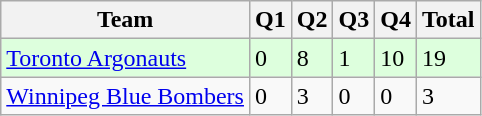<table class="wikitable">
<tr>
<th>Team</th>
<th>Q1</th>
<th>Q2</th>
<th>Q3</th>
<th>Q4</th>
<th>Total</th>
</tr>
<tr style="background-color:#ddffdd">
<td><a href='#'>Toronto Argonauts</a></td>
<td>0</td>
<td>8</td>
<td>1</td>
<td>10</td>
<td>19</td>
</tr>
<tr>
<td><a href='#'>Winnipeg Blue Bombers</a></td>
<td>0</td>
<td>3</td>
<td>0</td>
<td>0</td>
<td>3</td>
</tr>
</table>
